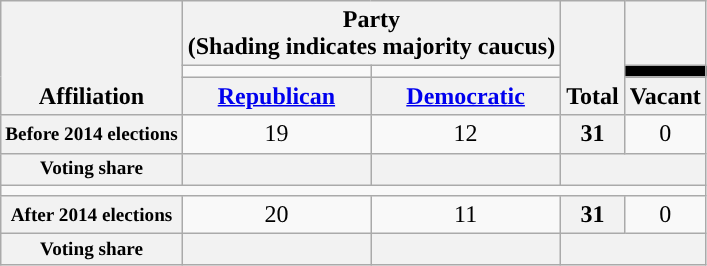<table class=wikitable style="text-align:center">
<tr style="vertical-align:bottom;">
<th rowspan=3>Affiliation</th>
<th colspan=2>Party <div>(Shading indicates majority caucus)</div></th>
<th rowspan=3>Total</th>
<th></th>
</tr>
<tr style="height:5px">
<td style="background-color:"></td>
<td style="background-color:"></td>
<td style="background-color:black"></td>
</tr>
<tr>
<th><a href='#'>Republican</a></th>
<th><a href='#'>Democratic</a></th>
<th>Vacant</th>
</tr>
<tr>
<th nowrap style="font-size:80%">Before 2014 elections</th>
<td>19</td>
<td>12</td>
<th>31</th>
<td>0</td>
</tr>
<tr>
<th nowrap style="font-size:80%">Voting share</th>
<th></th>
<th></th>
<th colspan=2></th>
</tr>
<tr>
<td colspan=5></td>
</tr>
<tr>
<th nowrap style="font-size:80%">After 2014 elections</th>
<td>20</td>
<td>11</td>
<th>31</th>
<td>0</td>
</tr>
<tr>
<th nowrap style="font-size:80%">Voting share</th>
<th></th>
<th></th>
<th colspan=2></th>
</tr>
</table>
